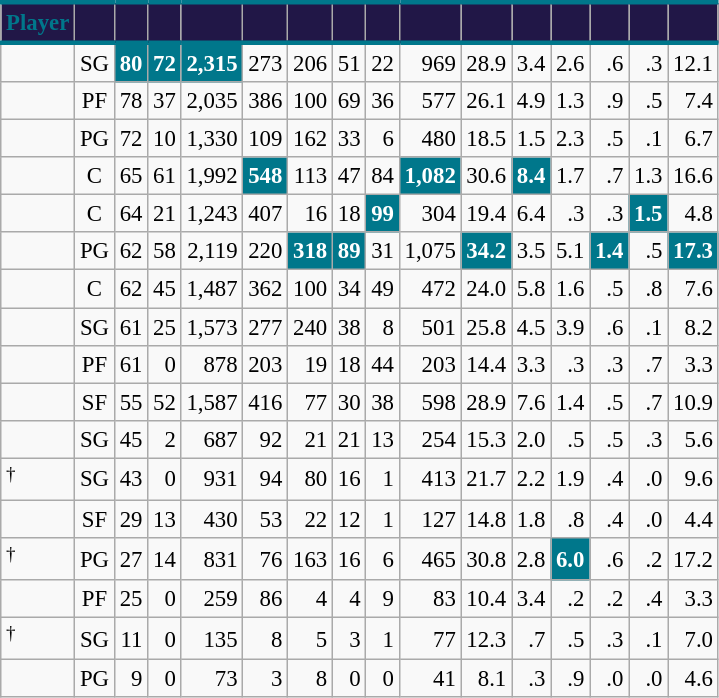<table class="wikitable sortable" style="font-size: 95%; text-align:right;">
<tr>
<th style="background:#211747; color:#00778B; border-top:#00778B 3px solid; border-bottom:#00778B 3px solid;">Player</th>
<th style="background:#211747; color:#00778B; border-top:#00778B 3px solid; border-bottom:#00778B 3px solid;"></th>
<th style="background:#211747; color:#00778B; border-top:#00778B 3px solid; border-bottom:#00778B 3px solid;"></th>
<th style="background:#211747; color:#00778B; border-top:#00778B 3px solid; border-bottom:#00778B 3px solid;"></th>
<th style="background:#211747; color:#00778B; border-top:#00778B 3px solid; border-bottom:#00778B 3px solid;"></th>
<th style="background:#211747; color:#00778B; border-top:#00778B 3px solid; border-bottom:#00778B 3px solid;"></th>
<th style="background:#211747; color:#00778B; border-top:#00778B 3px solid; border-bottom:#00778B 3px solid;"></th>
<th style="background:#211747; color:#00778B; border-top:#00778B 3px solid; border-bottom:#00778B 3px solid;"></th>
<th style="background:#211747; color:#00778B; border-top:#00778B 3px solid; border-bottom:#00778B 3px solid;"></th>
<th style="background:#211747; color:#00778B; border-top:#00778B 3px solid; border-bottom:#00778B 3px solid;"></th>
<th style="background:#211747; color:#00778B; border-top:#00778B 3px solid; border-bottom:#00778B 3px solid;"></th>
<th style="background:#211747; color:#00778B; border-top:#00778B 3px solid; border-bottom:#00778B 3px solid;"></th>
<th style="background:#211747; color:#00778B; border-top:#00778B 3px solid; border-bottom:#00778B 3px solid;"></th>
<th style="background:#211747; color:#00778B; border-top:#00778B 3px solid; border-bottom:#00778B 3px solid;"></th>
<th style="background:#211747; color:#00778B; border-top:#00778B 3px solid; border-bottom:#00778B 3px solid;"></th>
<th style="background:#211747; color:#00778B; border-top:#00778B 3px solid; border-bottom:#00778B 3px solid;"></th>
</tr>
<tr>
<td style="text-align:left;"></td>
<td style="text-align:center;">SG</td>
<td style="background:#00778B; color:#FFFFFF;"><strong>80</strong></td>
<td style="background:#00778B; color:#FFFFFF;"><strong>72</strong></td>
<td style="background:#00778B; color:#FFFFFF;"><strong>2,315</strong></td>
<td>273</td>
<td>206</td>
<td>51</td>
<td>22</td>
<td>969</td>
<td>28.9</td>
<td>3.4</td>
<td>2.6</td>
<td>.6</td>
<td>.3</td>
<td>12.1</td>
</tr>
<tr>
<td style="text-align:left;"></td>
<td style="text-align:center;">PF</td>
<td>78</td>
<td>37</td>
<td>2,035</td>
<td>386</td>
<td>100</td>
<td>69</td>
<td>36</td>
<td>577</td>
<td>26.1</td>
<td>4.9</td>
<td>1.3</td>
<td>.9</td>
<td>.5</td>
<td>7.4</td>
</tr>
<tr>
<td style="text-align:left;"></td>
<td style="text-align:center;">PG</td>
<td>72</td>
<td>10</td>
<td>1,330</td>
<td>109</td>
<td>162</td>
<td>33</td>
<td>6</td>
<td>480</td>
<td>18.5</td>
<td>1.5</td>
<td>2.3</td>
<td>.5</td>
<td>.1</td>
<td>6.7</td>
</tr>
<tr>
<td style="text-align:left;"></td>
<td style="text-align:center;">C</td>
<td>65</td>
<td>61</td>
<td>1,992</td>
<td style="background:#00778B; color:#FFFFFF;"><strong>548</strong></td>
<td>113</td>
<td>47</td>
<td>84</td>
<td style="background:#00778B; color:#FFFFFF;"><strong>1,082</strong></td>
<td>30.6</td>
<td style="background:#00778B; color:#FFFFFF;"><strong>8.4</strong></td>
<td>1.7</td>
<td>.7</td>
<td>1.3</td>
<td>16.6</td>
</tr>
<tr>
<td style="text-align:left;"></td>
<td style="text-align:center;">C</td>
<td>64</td>
<td>21</td>
<td>1,243</td>
<td>407</td>
<td>16</td>
<td>18</td>
<td style="background:#00778B; color:#FFFFFF;"><strong>99</strong></td>
<td>304</td>
<td>19.4</td>
<td>6.4</td>
<td>.3</td>
<td>.3</td>
<td style="background:#00778B; color:#FFFFFF;"><strong>1.5</strong></td>
<td>4.8</td>
</tr>
<tr>
<td style="text-align:left;"></td>
<td style="text-align:center;">PG</td>
<td>62</td>
<td>58</td>
<td>2,119</td>
<td>220</td>
<td style="background:#00778B; color:#FFFFFF;"><strong>318</strong></td>
<td style="background:#00778B; color:#FFFFFF;"><strong>89</strong></td>
<td>31</td>
<td>1,075</td>
<td style="background:#00778B; color:#FFFFFF;"><strong>34.2</strong></td>
<td>3.5</td>
<td>5.1</td>
<td style="background:#00778B; color:#FFFFFF;"><strong>1.4</strong></td>
<td>.5</td>
<td style="background:#00778B; color:#FFFFFF;"><strong>17.3</strong></td>
</tr>
<tr>
<td style="text-align:left;"></td>
<td style="text-align:center;">C</td>
<td>62</td>
<td>45</td>
<td>1,487</td>
<td>362</td>
<td>100</td>
<td>34</td>
<td>49</td>
<td>472</td>
<td>24.0</td>
<td>5.8</td>
<td>1.6</td>
<td>.5</td>
<td>.8</td>
<td>7.6</td>
</tr>
<tr>
<td style="text-align:left;"></td>
<td style="text-align:center;">SG</td>
<td>61</td>
<td>25</td>
<td>1,573</td>
<td>277</td>
<td>240</td>
<td>38</td>
<td>8</td>
<td>501</td>
<td>25.8</td>
<td>4.5</td>
<td>3.9</td>
<td>.6</td>
<td>.1</td>
<td>8.2</td>
</tr>
<tr>
<td style="text-align:left;"></td>
<td style="text-align:center;">PF</td>
<td>61</td>
<td>0</td>
<td>878</td>
<td>203</td>
<td>19</td>
<td>18</td>
<td>44</td>
<td>203</td>
<td>14.4</td>
<td>3.3</td>
<td>.3</td>
<td>.3</td>
<td>.7</td>
<td>3.3</td>
</tr>
<tr>
<td style="text-align:left;"></td>
<td style="text-align:center;">SF</td>
<td>55</td>
<td>52</td>
<td>1,587</td>
<td>416</td>
<td>77</td>
<td>30</td>
<td>38</td>
<td>598</td>
<td>28.9</td>
<td>7.6</td>
<td>1.4</td>
<td>.5</td>
<td>.7</td>
<td>10.9</td>
</tr>
<tr>
<td style="text-align:left;"></td>
<td style="text-align:center;">SG</td>
<td>45</td>
<td>2</td>
<td>687</td>
<td>92</td>
<td>21</td>
<td>21</td>
<td>13</td>
<td>254</td>
<td>15.3</td>
<td>2.0</td>
<td>.5</td>
<td>.5</td>
<td>.3</td>
<td>5.6</td>
</tr>
<tr>
<td style="text-align:left;"><sup>†</sup></td>
<td style="text-align:center;">SG</td>
<td>43</td>
<td>0</td>
<td>931</td>
<td>94</td>
<td>80</td>
<td>16</td>
<td>1</td>
<td>413</td>
<td>21.7</td>
<td>2.2</td>
<td>1.9</td>
<td>.4</td>
<td>.0</td>
<td>9.6</td>
</tr>
<tr>
<td style="text-align:left;"></td>
<td style="text-align:center;">SF</td>
<td>29</td>
<td>13</td>
<td>430</td>
<td>53</td>
<td>22</td>
<td>12</td>
<td>1</td>
<td>127</td>
<td>14.8</td>
<td>1.8</td>
<td>.8</td>
<td>.4</td>
<td>.0</td>
<td>4.4</td>
</tr>
<tr>
<td style="text-align:left;"><sup>†</sup></td>
<td style="text-align:center;">PG</td>
<td>27</td>
<td>14</td>
<td>831</td>
<td>76</td>
<td>163</td>
<td>16</td>
<td>6</td>
<td>465</td>
<td>30.8</td>
<td>2.8</td>
<td style="background:#00778B; color:#FFFFFF;"><strong>6.0</strong></td>
<td>.6</td>
<td>.2</td>
<td>17.2</td>
</tr>
<tr>
<td style="text-align:left;"></td>
<td style="text-align:center;">PF</td>
<td>25</td>
<td>0</td>
<td>259</td>
<td>86</td>
<td>4</td>
<td>4</td>
<td>9</td>
<td>83</td>
<td>10.4</td>
<td>3.4</td>
<td>.2</td>
<td>.2</td>
<td>.4</td>
<td>3.3</td>
</tr>
<tr>
<td style="text-align:left;"><sup>†</sup></td>
<td style="text-align:center;">SG</td>
<td>11</td>
<td>0</td>
<td>135</td>
<td>8</td>
<td>5</td>
<td>3</td>
<td>1</td>
<td>77</td>
<td>12.3</td>
<td>.7</td>
<td>.5</td>
<td>.3</td>
<td>.1</td>
<td>7.0</td>
</tr>
<tr>
<td style="text-align:left;"></td>
<td style="text-align:center;">PG</td>
<td>9</td>
<td>0</td>
<td>73</td>
<td>3</td>
<td>8</td>
<td>0</td>
<td>0</td>
<td>41</td>
<td>8.1</td>
<td>.3</td>
<td>.9</td>
<td>.0</td>
<td>.0</td>
<td>4.6</td>
</tr>
</table>
